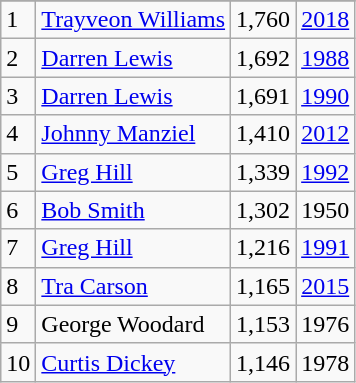<table class="wikitable">
<tr>
</tr>
<tr>
<td>1</td>
<td><a href='#'>Trayveon Williams</a></td>
<td>1,760</td>
<td><a href='#'>2018</a></td>
</tr>
<tr>
<td>2</td>
<td><a href='#'>Darren Lewis</a></td>
<td>1,692</td>
<td><a href='#'>1988</a></td>
</tr>
<tr>
<td>3</td>
<td><a href='#'>Darren Lewis</a></td>
<td>1,691</td>
<td><a href='#'>1990</a></td>
</tr>
<tr>
<td>4</td>
<td><a href='#'>Johnny Manziel</a></td>
<td>1,410</td>
<td><a href='#'>2012</a></td>
</tr>
<tr>
<td>5</td>
<td><a href='#'>Greg Hill</a></td>
<td>1,339</td>
<td><a href='#'>1992</a></td>
</tr>
<tr>
<td>6</td>
<td><a href='#'>Bob Smith</a></td>
<td>1,302</td>
<td>1950</td>
</tr>
<tr>
<td>7</td>
<td><a href='#'>Greg Hill</a></td>
<td>1,216</td>
<td><a href='#'>1991</a></td>
</tr>
<tr>
<td>8</td>
<td><a href='#'>Tra Carson</a></td>
<td>1,165</td>
<td><a href='#'>2015</a></td>
</tr>
<tr>
<td>9</td>
<td>George Woodard</td>
<td>1,153</td>
<td>1976</td>
</tr>
<tr>
<td>10</td>
<td><a href='#'>Curtis Dickey</a></td>
<td>1,146</td>
<td>1978</td>
</tr>
</table>
